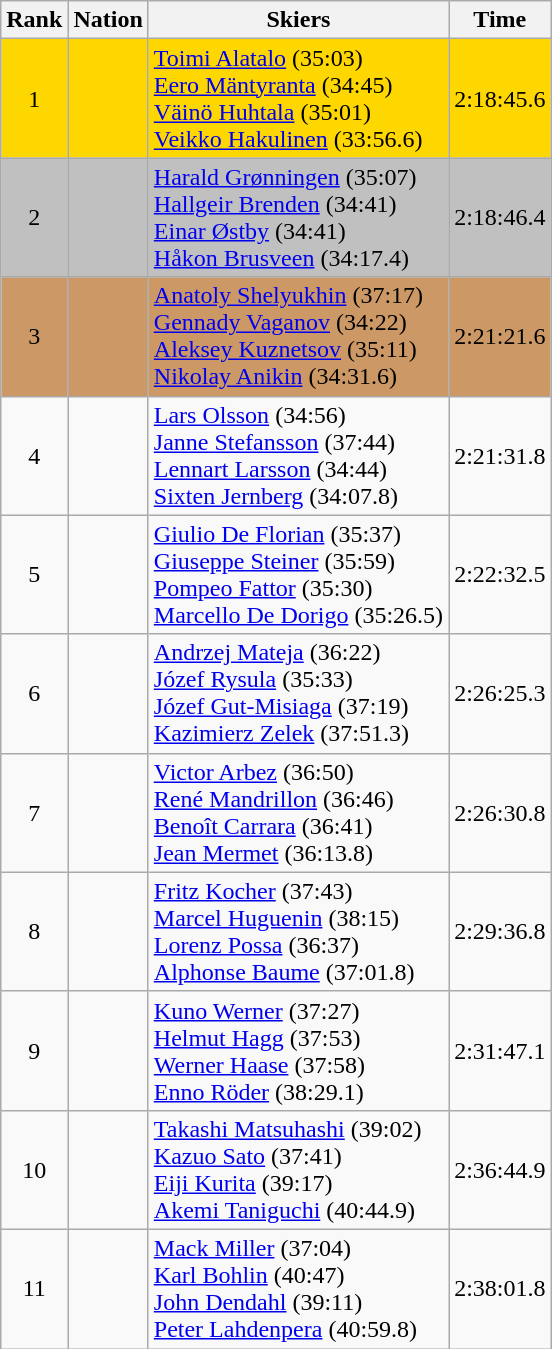<table class="wikitable sortable" style="text-align:center">
<tr>
<th>Rank</th>
<th>Nation</th>
<th>Skiers</th>
<th>Time</th>
</tr>
<tr bgcolor=gold>
<td>1</td>
<td align="left"></td>
<td align="left"><a href='#'>Toimi Alatalo</a> (35:03)<br> <a href='#'>Eero Mäntyranta</a> (34:45)<br> <a href='#'>Väinö Huhtala</a> (35:01)<br> <a href='#'>Veikko Hakulinen</a> (33:56.6)</td>
<td>2:18:45.6</td>
</tr>
<tr bgcolor=silver>
<td>2</td>
<td align="left"></td>
<td align="left"><a href='#'>Harald Grønningen</a> (35:07)<br> <a href='#'>Hallgeir Brenden</a> (34:41)<br> <a href='#'>Einar Østby</a> (34:41)<br> <a href='#'>Håkon Brusveen</a> (34:17.4)</td>
<td>2:18:46.4</td>
</tr>
<tr bgcolor=#CC9966>
<td>3</td>
<td align="left"></td>
<td align="left"><a href='#'>Anatoly Shelyukhin</a> (37:17)<br> <a href='#'>Gennady Vaganov</a> (34:22)<br> <a href='#'>Aleksey Kuznetsov</a> (35:11)<br> <a href='#'>Nikolay Anikin</a> (34:31.6)</td>
<td>2:21:21.6</td>
</tr>
<tr>
<td>4</td>
<td align="left"></td>
<td align="left"><a href='#'>Lars Olsson</a> (34:56)<br> <a href='#'>Janne Stefansson</a> (37:44)<br> <a href='#'>Lennart Larsson</a> (34:44)<br> <a href='#'>Sixten Jernberg</a> (34:07.8)</td>
<td>2:21:31.8</td>
</tr>
<tr>
<td>5</td>
<td align="left"></td>
<td align="left"><a href='#'>Giulio De Florian</a> (35:37)<br> <a href='#'>Giuseppe Steiner</a> (35:59)<br> <a href='#'>Pompeo Fattor</a> (35:30)<br> <a href='#'>Marcello De Dorigo</a> (35:26.5)</td>
<td>2:22:32.5</td>
</tr>
<tr>
<td>6</td>
<td align="left"></td>
<td align="left"><a href='#'>Andrzej Mateja</a> (36:22)<br> <a href='#'>Józef Rysula</a> (35:33)<br> <a href='#'>Józef Gut-Misiaga</a> (37:19)<br> <a href='#'>Kazimierz Zelek</a> (37:51.3)</td>
<td>2:26:25.3</td>
</tr>
<tr>
<td>7</td>
<td align="left"></td>
<td align="left"><a href='#'>Victor Arbez</a> (36:50)<br> <a href='#'>René Mandrillon</a> (36:46)<br> <a href='#'>Benoît Carrara</a> (36:41)<br> <a href='#'>Jean Mermet</a> (36:13.8)</td>
<td>2:26:30.8</td>
</tr>
<tr>
<td>8</td>
<td align="left"></td>
<td align="left"><a href='#'>Fritz Kocher</a> (37:43)<br> <a href='#'>Marcel Huguenin</a> (38:15)<br> <a href='#'>Lorenz Possa</a> (36:37)<br> <a href='#'>Alphonse Baume</a> (37:01.8)</td>
<td>2:29:36.8</td>
</tr>
<tr>
<td>9</td>
<td align="left"></td>
<td align="left"><a href='#'>Kuno Werner</a> (37:27)<br> <a href='#'>Helmut Hagg</a> (37:53)<br> <a href='#'>Werner Haase</a> (37:58)<br> <a href='#'>Enno Röder</a> (38:29.1)</td>
<td>2:31:47.1</td>
</tr>
<tr>
<td>10</td>
<td align="left"></td>
<td align="left"><a href='#'>Takashi Matsuhashi</a> (39:02)<br> <a href='#'>Kazuo Sato</a> (37:41)<br> <a href='#'>Eiji Kurita</a> (39:17)<br> <a href='#'>Akemi Taniguchi</a> (40:44.9)</td>
<td>2:36:44.9</td>
</tr>
<tr>
<td>11</td>
<td align="left"></td>
<td align="left"><a href='#'>Mack Miller</a> (37:04)<br> <a href='#'>Karl Bohlin</a> (40:47)<br> <a href='#'>John Dendahl</a> (39:11)<br> <a href='#'>Peter Lahdenpera</a> (40:59.8)</td>
<td>2:38:01.8</td>
</tr>
</table>
